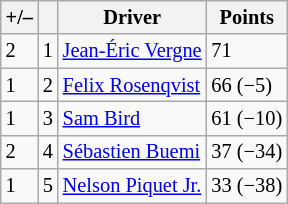<table class="wikitable" style="font-size: 85%">
<tr>
<th scope="col">+/–</th>
<th scope="col"></th>
<th scope="col">Driver</th>
<th scope="col">Points</th>
</tr>
<tr>
<td align="left"> 2</td>
<td align="center">1</td>
<td> <a href='#'>Jean-Éric Vergne</a></td>
<td align="left">71</td>
</tr>
<tr>
<td align="left"> 1</td>
<td align="center">2</td>
<td> <a href='#'>Felix Rosenqvist</a></td>
<td align="left">66 (−5)</td>
</tr>
<tr>
<td align="left"> 1</td>
<td align="center">3</td>
<td> <a href='#'>Sam Bird</a></td>
<td align="left">61 (−10)</td>
</tr>
<tr>
<td align="left"> 2</td>
<td align="center">4</td>
<td> <a href='#'>Sébastien Buemi</a></td>
<td align="left">37 (−34)</td>
</tr>
<tr>
<td align="left"> 1</td>
<td align="center">5</td>
<td> <a href='#'>Nelson Piquet Jr.</a></td>
<td align="left">33 (−38)</td>
</tr>
</table>
